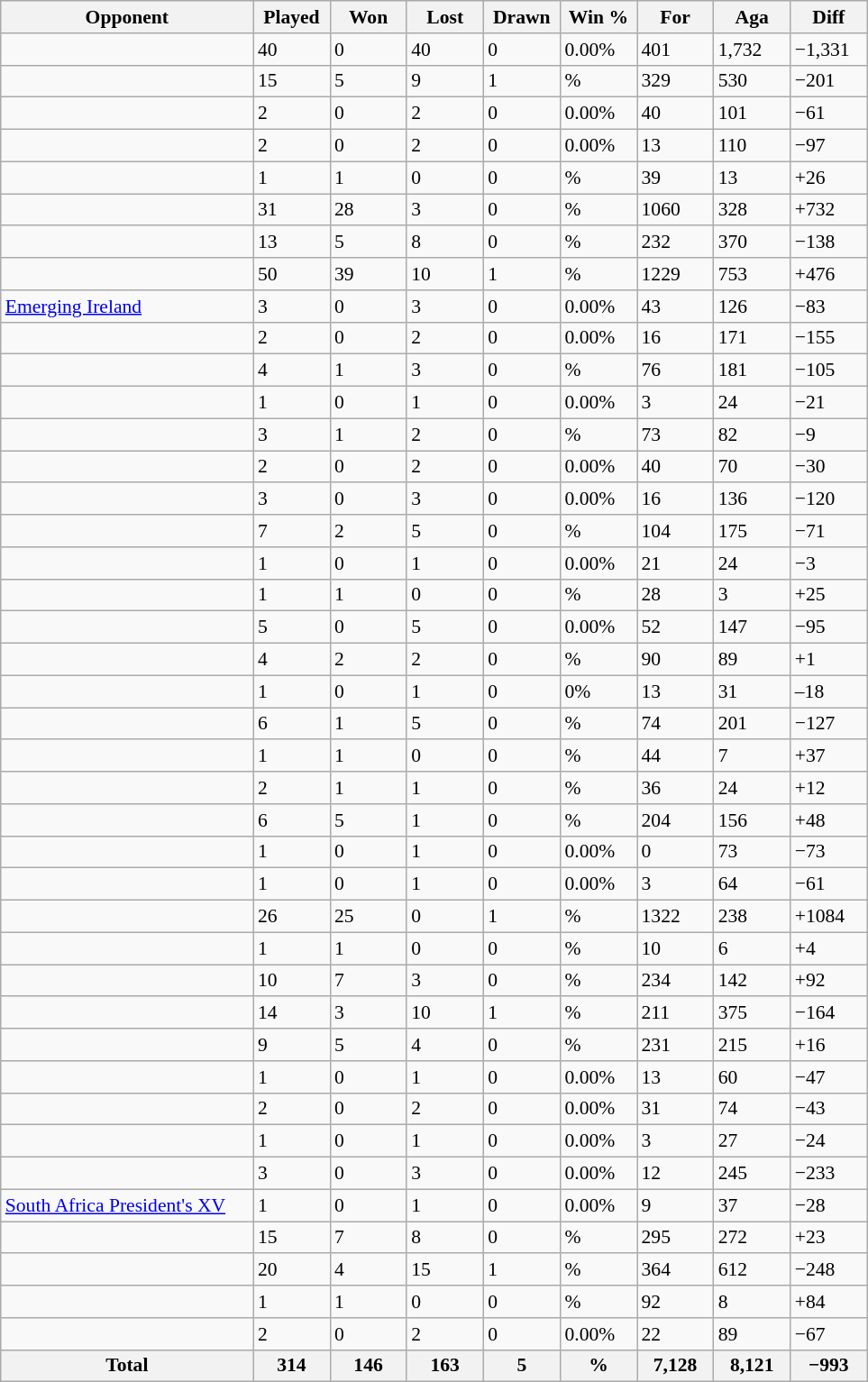<table class="wikitable sortable" style="font-size:90%">
<tr>
<th style="width:180px;">Opponent</th>
<th style="width:50px;">Played</th>
<th style="width:50px;">Won</th>
<th style="width:50px;">Lost</th>
<th style="width:50px;">Drawn</th>
<th style="width:50px;">Win %</th>
<th style="width:50px;">For</th>
<th style="width:50px;">Aga</th>
<th style="width:50px;">Diff</th>
</tr>
<tr>
<td></td>
<td>40</td>
<td>0</td>
<td>40</td>
<td>0</td>
<td>0.00%</td>
<td>401</td>
<td>1,732</td>
<td>−1,331</td>
</tr>
<tr>
<td></td>
<td>15</td>
<td>5</td>
<td>9</td>
<td>1</td>
<td>%</td>
<td>329</td>
<td>530</td>
<td>−201</td>
</tr>
<tr>
<td></td>
<td>2</td>
<td>0</td>
<td>2</td>
<td>0</td>
<td>0.00%</td>
<td>40</td>
<td>101</td>
<td>−61</td>
</tr>
<tr>
<td></td>
<td>2</td>
<td>0</td>
<td>2</td>
<td>0</td>
<td>0.00%</td>
<td>13</td>
<td>110</td>
<td>−97</td>
</tr>
<tr>
<td></td>
<td>1</td>
<td>1</td>
<td>0</td>
<td>0</td>
<td>%</td>
<td>39</td>
<td>13</td>
<td>+26</td>
</tr>
<tr>
<td></td>
<td>31</td>
<td>28</td>
<td>3</td>
<td>0</td>
<td>%</td>
<td>1060</td>
<td>328</td>
<td>+732</td>
</tr>
<tr>
<td></td>
<td>13</td>
<td>5</td>
<td>8</td>
<td>0</td>
<td>%</td>
<td>232</td>
<td>370</td>
<td>−138</td>
</tr>
<tr>
<td></td>
<td>50</td>
<td>39</td>
<td>10</td>
<td>1</td>
<td>%</td>
<td>1229</td>
<td>753</td>
<td>+476</td>
</tr>
<tr>
<td> <a href='#'>Emerging Ireland</a></td>
<td>3</td>
<td>0</td>
<td>3</td>
<td>0</td>
<td>0.00%</td>
<td>43</td>
<td>126</td>
<td>−83</td>
</tr>
<tr>
<td></td>
<td>2</td>
<td>0</td>
<td>2</td>
<td>0</td>
<td>0.00%</td>
<td>16</td>
<td>171</td>
<td>−155</td>
</tr>
<tr>
<td></td>
<td>4</td>
<td>1</td>
<td>3</td>
<td>0</td>
<td>%</td>
<td>76</td>
<td>181</td>
<td>−105</td>
</tr>
<tr>
<td></td>
<td>1</td>
<td>0</td>
<td>1</td>
<td>0</td>
<td>0.00%</td>
<td>3</td>
<td>24</td>
<td>−21</td>
</tr>
<tr>
<td></td>
<td>3</td>
<td>1</td>
<td>2</td>
<td>0</td>
<td>%</td>
<td>73</td>
<td>82</td>
<td>−9</td>
</tr>
<tr>
<td></td>
<td>2</td>
<td>0</td>
<td>2</td>
<td>0</td>
<td>0.00%</td>
<td>40</td>
<td>70</td>
<td>−30</td>
</tr>
<tr>
<td></td>
<td>3</td>
<td>0</td>
<td>3</td>
<td>0</td>
<td>0.00%</td>
<td>16</td>
<td>136</td>
<td>−120</td>
</tr>
<tr>
<td></td>
<td>7</td>
<td>2</td>
<td>5</td>
<td>0</td>
<td>%</td>
<td>104</td>
<td>175</td>
<td>−71</td>
</tr>
<tr>
<td></td>
<td>1</td>
<td>0</td>
<td>1</td>
<td>0</td>
<td>0.00%</td>
<td>21</td>
<td>24</td>
<td>−3</td>
</tr>
<tr>
<td></td>
<td>1</td>
<td>1</td>
<td>0</td>
<td>0</td>
<td>%</td>
<td>28</td>
<td>3</td>
<td>+25</td>
</tr>
<tr>
<td></td>
<td>5</td>
<td>0</td>
<td>5</td>
<td>0</td>
<td>0.00%</td>
<td>52</td>
<td>147</td>
<td>−95</td>
</tr>
<tr>
<td></td>
<td>4</td>
<td>2</td>
<td>2</td>
<td>0</td>
<td>%</td>
<td>90</td>
<td>89</td>
<td>+1</td>
</tr>
<tr>
<td></td>
<td>1</td>
<td>0</td>
<td>1</td>
<td>0</td>
<td>0%</td>
<td>13</td>
<td>31</td>
<td>–18</td>
</tr>
<tr>
<td></td>
<td>6</td>
<td>1</td>
<td>5</td>
<td>0</td>
<td>%</td>
<td>74</td>
<td>201</td>
<td>−127</td>
</tr>
<tr>
<td></td>
<td>1</td>
<td>1</td>
<td>0</td>
<td>0</td>
<td>%</td>
<td>44</td>
<td>7</td>
<td>+37</td>
</tr>
<tr>
<td></td>
<td>2</td>
<td>1</td>
<td>1</td>
<td>0</td>
<td>%</td>
<td>36</td>
<td>24</td>
<td>+12</td>
</tr>
<tr>
<td></td>
<td>6</td>
<td>5</td>
<td>1</td>
<td>0</td>
<td>%</td>
<td>204</td>
<td>156</td>
<td>+48</td>
</tr>
<tr>
<td></td>
<td>1</td>
<td>0</td>
<td>1</td>
<td>0</td>
<td>0.00%</td>
<td>0</td>
<td>73</td>
<td>−73</td>
</tr>
<tr>
<td></td>
<td>1</td>
<td>0</td>
<td>1</td>
<td>0</td>
<td>0.00%</td>
<td>3</td>
<td>64</td>
<td>−61</td>
</tr>
<tr>
<td></td>
<td>26</td>
<td>25</td>
<td>0</td>
<td>1</td>
<td>%</td>
<td>1322</td>
<td>238</td>
<td>+1084</td>
</tr>
<tr>
<td></td>
<td>1</td>
<td>1</td>
<td>0</td>
<td>0</td>
<td>%</td>
<td>10</td>
<td>6</td>
<td>+4</td>
</tr>
<tr>
<td></td>
<td>10</td>
<td>7</td>
<td>3</td>
<td>0</td>
<td>%</td>
<td>234</td>
<td>142</td>
<td>+92</td>
</tr>
<tr>
<td></td>
<td>14</td>
<td>3</td>
<td>10</td>
<td>1</td>
<td>%</td>
<td>211</td>
<td>375</td>
<td>−164</td>
</tr>
<tr>
<td></td>
<td>9</td>
<td>5</td>
<td>4</td>
<td>0</td>
<td>%</td>
<td>231</td>
<td>215</td>
<td>+16</td>
</tr>
<tr>
<td></td>
<td>1</td>
<td>0</td>
<td>1</td>
<td>0</td>
<td>0.00%</td>
<td>13</td>
<td>60</td>
<td>−47</td>
</tr>
<tr>
<td></td>
<td>2</td>
<td>0</td>
<td>2</td>
<td>0</td>
<td>0.00%</td>
<td>31</td>
<td>74</td>
<td>−43</td>
</tr>
<tr>
<td></td>
<td>1</td>
<td>0</td>
<td>1</td>
<td>0</td>
<td>0.00%</td>
<td>3</td>
<td>27</td>
<td>−24</td>
</tr>
<tr>
<td></td>
<td>3</td>
<td>0</td>
<td>3</td>
<td>0</td>
<td>0.00%</td>
<td>12</td>
<td>245</td>
<td>−233</td>
</tr>
<tr>
<td> <a href='#'>South Africa President's XV</a></td>
<td>1</td>
<td>0</td>
<td>1</td>
<td>0</td>
<td>0.00%</td>
<td>9</td>
<td>37</td>
<td>−28</td>
</tr>
<tr>
<td></td>
<td>15</td>
<td>7</td>
<td>8</td>
<td>0</td>
<td>%</td>
<td>295</td>
<td>272</td>
<td>+23</td>
</tr>
<tr>
<td></td>
<td>20</td>
<td>4</td>
<td>15</td>
<td>1</td>
<td>%</td>
<td>364</td>
<td>612</td>
<td>−248</td>
</tr>
<tr>
<td></td>
<td>1</td>
<td>1</td>
<td>0</td>
<td>0</td>
<td>%</td>
<td>92</td>
<td>8</td>
<td>+84</td>
</tr>
<tr>
<td></td>
<td>2</td>
<td>0</td>
<td>2</td>
<td>0</td>
<td>0.00%</td>
<td>22</td>
<td>89</td>
<td>−67</td>
</tr>
<tr class="sortbottom">
<th>Total</th>
<th>314</th>
<th>146</th>
<th>163</th>
<th>5</th>
<th>%</th>
<th>7,128</th>
<th>8,121</th>
<th>−993</th>
</tr>
</table>
